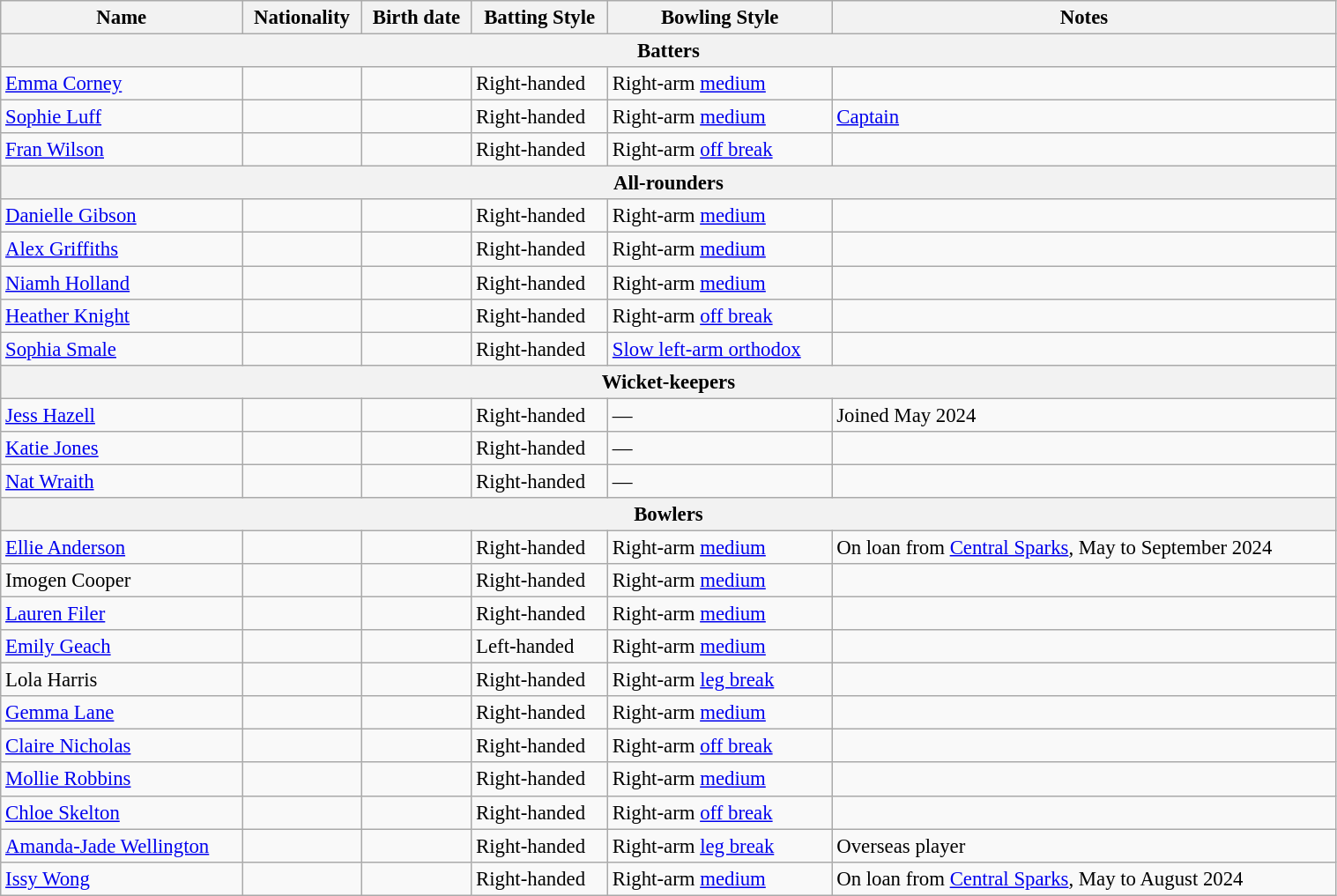<table class="wikitable"  style="font-size:95%; width:80%;">
<tr>
<th>Name</th>
<th>Nationality</th>
<th>Birth date</th>
<th>Batting Style</th>
<th>Bowling Style</th>
<th>Notes</th>
</tr>
<tr>
<th colspan="7">Batters</th>
</tr>
<tr>
<td><a href='#'>Emma Corney</a></td>
<td></td>
<td></td>
<td>Right-handed</td>
<td>Right-arm <a href='#'>medium</a></td>
<td></td>
</tr>
<tr>
<td><a href='#'>Sophie Luff</a></td>
<td></td>
<td></td>
<td>Right-handed</td>
<td>Right-arm <a href='#'>medium</a></td>
<td><a href='#'>Captain</a></td>
</tr>
<tr>
<td><a href='#'>Fran Wilson</a></td>
<td></td>
<td></td>
<td>Right-handed</td>
<td>Right-arm <a href='#'>off break</a></td>
<td></td>
</tr>
<tr>
<th colspan="7">All-rounders</th>
</tr>
<tr>
<td><a href='#'>Danielle Gibson</a></td>
<td></td>
<td></td>
<td>Right-handed</td>
<td>Right-arm <a href='#'>medium</a></td>
<td></td>
</tr>
<tr>
<td><a href='#'>Alex Griffiths</a></td>
<td></td>
<td></td>
<td>Right-handed</td>
<td>Right-arm <a href='#'>medium</a></td>
<td></td>
</tr>
<tr>
<td><a href='#'>Niamh Holland</a></td>
<td></td>
<td></td>
<td>Right-handed</td>
<td>Right-arm <a href='#'>medium</a></td>
<td></td>
</tr>
<tr>
<td><a href='#'>Heather Knight</a></td>
<td></td>
<td></td>
<td>Right-handed</td>
<td>Right-arm <a href='#'>off break</a></td>
<td></td>
</tr>
<tr>
<td><a href='#'>Sophia Smale</a></td>
<td></td>
<td></td>
<td>Right-handed</td>
<td><a href='#'>Slow left-arm orthodox</a></td>
<td></td>
</tr>
<tr>
<th colspan="7">Wicket-keepers</th>
</tr>
<tr>
<td><a href='#'>Jess Hazell</a></td>
<td></td>
<td></td>
<td>Right-handed</td>
<td>—</td>
<td>Joined May 2024</td>
</tr>
<tr>
<td><a href='#'>Katie Jones</a></td>
<td></td>
<td></td>
<td>Right-handed</td>
<td>—</td>
<td></td>
</tr>
<tr>
<td><a href='#'>Nat Wraith</a></td>
<td></td>
<td></td>
<td>Right-handed</td>
<td>—</td>
<td></td>
</tr>
<tr>
<th colspan="7">Bowlers</th>
</tr>
<tr>
<td><a href='#'>Ellie Anderson</a></td>
<td></td>
<td></td>
<td>Right-handed</td>
<td>Right-arm <a href='#'>medium</a></td>
<td>On loan from <a href='#'>Central Sparks</a>, May to September 2024</td>
</tr>
<tr>
<td>Imogen Cooper</td>
<td></td>
<td></td>
<td>Right-handed</td>
<td>Right-arm <a href='#'>medium</a></td>
<td></td>
</tr>
<tr>
<td><a href='#'>Lauren Filer</a></td>
<td></td>
<td></td>
<td>Right-handed</td>
<td>Right-arm <a href='#'>medium</a></td>
<td></td>
</tr>
<tr>
<td><a href='#'>Emily Geach</a></td>
<td></td>
<td></td>
<td>Left-handed</td>
<td>Right-arm <a href='#'>medium</a></td>
<td></td>
</tr>
<tr>
<td>Lola Harris</td>
<td></td>
<td></td>
<td>Right-handed</td>
<td>Right-arm <a href='#'>leg break</a></td>
<td></td>
</tr>
<tr>
<td><a href='#'>Gemma Lane</a></td>
<td></td>
<td></td>
<td>Right-handed</td>
<td>Right-arm <a href='#'>medium</a></td>
<td></td>
</tr>
<tr>
<td><a href='#'>Claire Nicholas</a></td>
<td></td>
<td></td>
<td>Right-handed</td>
<td>Right-arm <a href='#'>off break</a></td>
<td></td>
</tr>
<tr>
<td><a href='#'>Mollie Robbins</a></td>
<td></td>
<td></td>
<td>Right-handed</td>
<td>Right-arm <a href='#'>medium</a></td>
<td></td>
</tr>
<tr>
<td><a href='#'>Chloe Skelton</a></td>
<td></td>
<td></td>
<td>Right-handed</td>
<td>Right-arm <a href='#'>off break</a></td>
<td></td>
</tr>
<tr>
<td><a href='#'>Amanda-Jade Wellington</a></td>
<td></td>
<td></td>
<td>Right-handed</td>
<td>Right-arm <a href='#'>leg break</a></td>
<td>Overseas player</td>
</tr>
<tr>
<td><a href='#'>Issy Wong</a></td>
<td></td>
<td></td>
<td>Right-handed</td>
<td>Right-arm <a href='#'>medium</a></td>
<td>On loan from <a href='#'>Central Sparks</a>, May to August 2024</td>
</tr>
</table>
